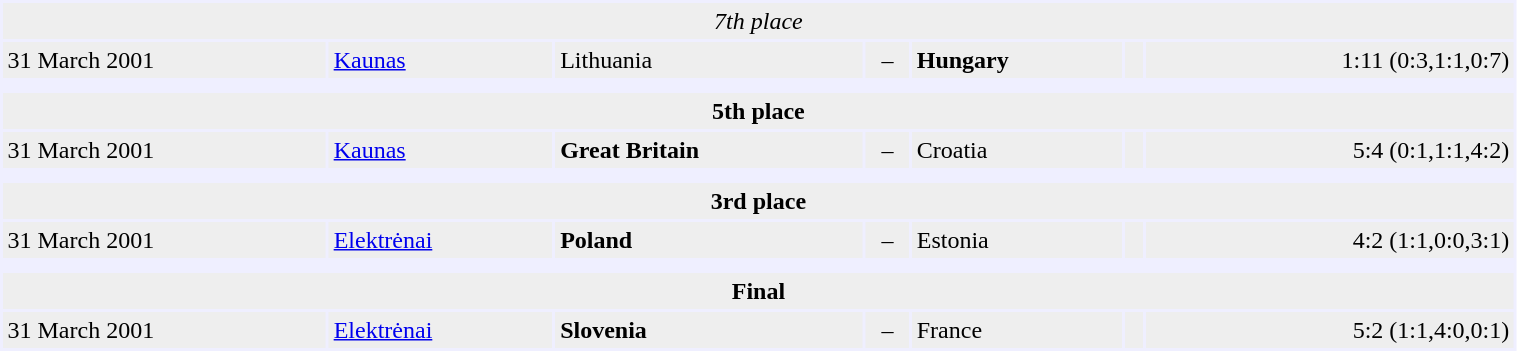<table cellspacing="2" border="0" cellpadding="3" bgcolor="#EFEFFF" width="80%">
<tr>
<td bgcolor="#EEEEEE" colspan="7" align="center"><em>7th place</em></td>
</tr>
<tr>
<td bgcolor="#EEEEEE">31 March 2001</td>
<td bgcolor="#EEEEEE"><a href='#'>Kaunas</a></td>
<td bgcolor="#EEEEEE">Lithuania</td>
<td bgcolor="#EEEEEE" align="center">–</td>
<td bgcolor="#EEEEEE"><strong>Hungary</strong></td>
<td bgcolor="#EEEEEE"></td>
<td bgcolor="#EEEEEE" align="right">1:11 (0:3,1:1,0:7)</td>
</tr>
<tr>
<td></td>
</tr>
<tr>
<td bgcolor="#EEEEEE" colspan="7" align="center"><strong>5th place</strong></td>
</tr>
<tr>
<td bgcolor="#EEEEEE">31 March 2001</td>
<td bgcolor="#EEEEEE"><a href='#'>Kaunas</a></td>
<td bgcolor="#EEEEEE"><strong>Great Britain</strong></td>
<td bgcolor="#EEEEEE" align="center">–</td>
<td bgcolor="#EEEEEE">Croatia</td>
<td bgcolor="#EEEEEE"></td>
<td bgcolor="#EEEEEE" align="right">5:4 (0:1,1:1,4:2)</td>
</tr>
<tr>
<td></td>
</tr>
<tr>
<td bgcolor="#EEEEEE" colspan="7" align="center"><strong>3rd place</strong></td>
</tr>
<tr>
<td bgcolor="#EEEEEE">31 March 2001</td>
<td bgcolor="#EEEEEE"><a href='#'>Elektrėnai</a></td>
<td bgcolor="#EEEEEE"><strong>Poland</strong></td>
<td bgcolor="#EEEEEE" align="center">–</td>
<td bgcolor="#EEEEEE">Estonia</td>
<td bgcolor="#EEEEEE"></td>
<td bgcolor="#EEEEEE" align="right">4:2 (1:1,0:0,3:1)</td>
</tr>
<tr>
<td></td>
</tr>
<tr>
<td bgcolor="#EEEEEE" colspan="7" align="center"><strong>Final</strong></td>
</tr>
<tr>
<td bgcolor="#EEEEEE">31 March 2001</td>
<td bgcolor="#EEEEEE"><a href='#'>Elektrėnai</a></td>
<td bgcolor="#EEEEEE"><strong>Slovenia</strong></td>
<td bgcolor="#EEEEEE" align="center">–</td>
<td bgcolor="#EEEEEE">France</td>
<td bgcolor="#EEEEEE"></td>
<td bgcolor="#EEEEEE" align="right">5:2 (1:1,4:0,0:1)</td>
</tr>
</table>
